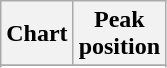<table class="wikitable sortable plainrowheaders">
<tr>
<th>Chart</th>
<th>Peak<br>position</th>
</tr>
<tr>
</tr>
<tr>
</tr>
<tr>
</tr>
<tr>
</tr>
<tr>
</tr>
<tr>
</tr>
<tr>
</tr>
<tr>
</tr>
<tr>
</tr>
<tr>
</tr>
<tr>
</tr>
<tr>
</tr>
<tr>
</tr>
<tr>
</tr>
<tr>
</tr>
<tr>
</tr>
<tr>
</tr>
</table>
